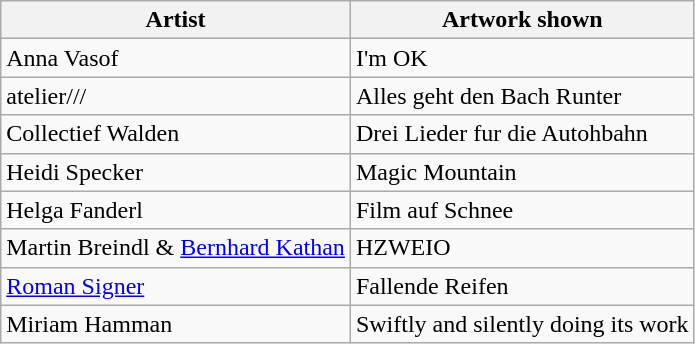<table class="wikitable">
<tr>
<th>Artist</th>
<th>Artwork shown</th>
</tr>
<tr>
<td>Anna Vasof</td>
<td>I'm OK</td>
</tr>
<tr>
<td>atelier///</td>
<td>Alles geht den Bach Runter</td>
</tr>
<tr>
<td>Collectief Walden</td>
<td>Drei Lieder fur die Autohbahn</td>
</tr>
<tr>
<td>Heidi Specker</td>
<td>Magic Mountain</td>
</tr>
<tr>
<td>Helga Fanderl</td>
<td>Film auf Schnee</td>
</tr>
<tr>
<td>Martin Breindl & <a href='#'>Bernhard Kathan</a></td>
<td>HZWEIO</td>
</tr>
<tr>
<td><a href='#'>Roman Signer</a></td>
<td>Fallende Reifen</td>
</tr>
<tr>
<td>Miriam Hamman</td>
<td>Swiftly and silently doing its work</td>
</tr>
</table>
